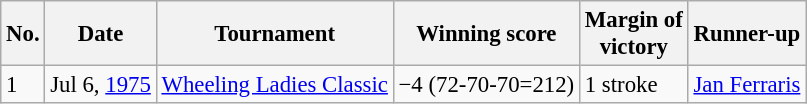<table class="wikitable" style="font-size:95%;">
<tr>
<th>No.</th>
<th>Date</th>
<th>Tournament</th>
<th>Winning score</th>
<th>Margin of<br>victory</th>
<th>Runner-up</th>
</tr>
<tr>
<td>1</td>
<td>Jul 6, <a href='#'>1975</a></td>
<td><a href='#'>Wheeling Ladies Classic</a></td>
<td>−4 (72-70-70=212)</td>
<td>1 stroke</td>
<td> <a href='#'>Jan Ferraris</a></td>
</tr>
</table>
